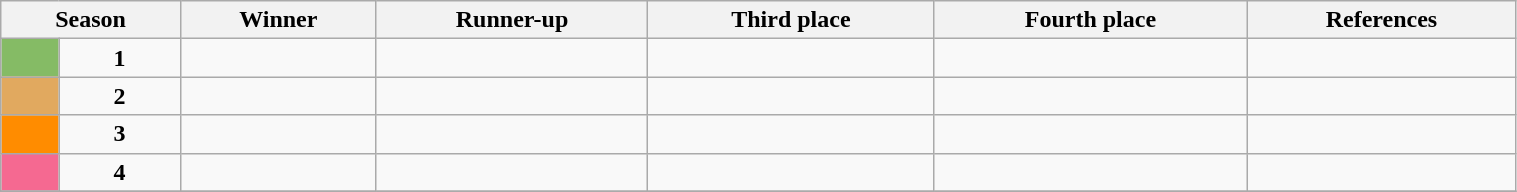<table class="wikitable" width=80%arc>
<tr>
<th colspan="2">Season</th>
<th>Winner</th>
<th>Runner-up</th>
<th>Third place</th>
<th>Fourth place</th>
<th>References</th>
</tr>
<tr>
<td bgcolor=#85BB65 height="5px"></td>
<td align="center"><strong>1</strong></td>
<td align="center"></td>
<td align="center"></td>
<td align="center"></td>
<td align="center"></td>
<td align="center"></td>
</tr>
<tr>
<td bgcolor=#E1A95F height="5px"></td>
<td align="center"><strong>2</strong></td>
<td align="center"></td>
<td align="center"></td>
<td align="center"></td>
<td align="center"></td>
<td align="center"></td>
</tr>
<tr>
<td bgcolor=#FF8C00 height="5px"></td>
<td align="center"><strong>3</strong></td>
<td align="center"></td>
<td align="center"></td>
<td align="center"></td>
<td align="center"></td>
<td align="center"></td>
</tr>
<tr>
<td bgcolor=#F56991 height="5px"></td>
<td align="center"><strong>4</strong></td>
<td align="center"></td>
<td align="center"></td>
<td align="center"></td>
<td align="center"></td>
<td align="center"></td>
</tr>
<tr>
</tr>
</table>
